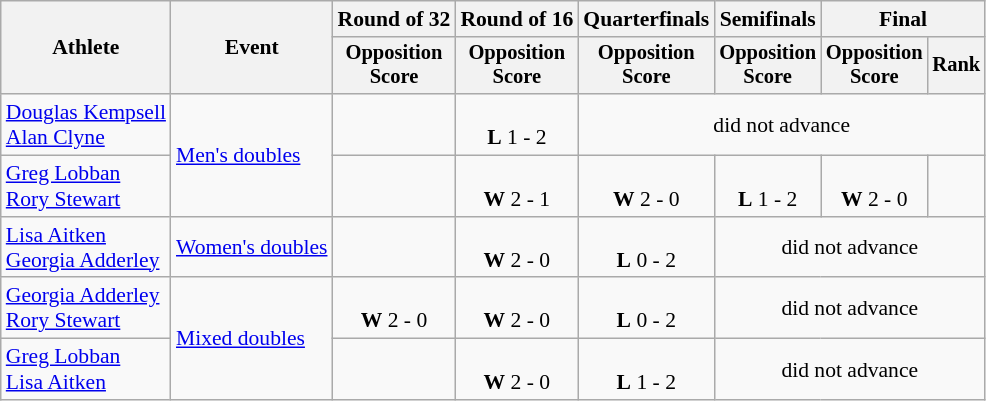<table class=wikitable style=font-size:90%;text-align:center>
<tr>
<th rowspan=2>Athlete</th>
<th rowspan=2>Event</th>
<th>Round of 32</th>
<th>Round of 16</th>
<th>Quarterfinals</th>
<th>Semifinals</th>
<th colspan=2>Final</th>
</tr>
<tr style=font-size:95%>
<th>Opposition<br>Score</th>
<th>Opposition<br>Score</th>
<th>Opposition<br>Score</th>
<th>Opposition<br>Score</th>
<th>Opposition<br>Score</th>
<th>Rank</th>
</tr>
<tr>
<td align=left><a href='#'>Douglas Kempsell</a> <br> <a href='#'>Alan Clyne</a></td>
<td align=left rowspan=2><a href='#'>Men's doubles</a></td>
<td></td>
<td><br><strong>L</strong> 1 - 2</td>
<td colspan=4>did not advance</td>
</tr>
<tr>
<td align=left><a href='#'>Greg Lobban</a> <br> <a href='#'>Rory Stewart</a></td>
<td></td>
<td><br><strong>W</strong> 2 - 1</td>
<td><br><strong>W</strong> 2 - 0</td>
<td><br><strong>L</strong> 1 - 2</td>
<td><br><strong>W</strong> 2 - 0</td>
<td></td>
</tr>
<tr>
<td align=left><a href='#'>Lisa Aitken</a> <br> <a href='#'>Georgia Adderley</a></td>
<td align=left><a href='#'>Women's doubles</a></td>
<td></td>
<td><br><strong>W</strong> 2 - 0</td>
<td><br><strong>L</strong> 0 - 2</td>
<td colspan=3>did not advance</td>
</tr>
<tr>
<td align=left><a href='#'>Georgia Adderley</a> <br> <a href='#'>Rory Stewart</a></td>
<td align=left rowspan=2><a href='#'>Mixed doubles</a></td>
<td><br><strong>W</strong> 2 - 0</td>
<td><br><strong>W</strong> 2 - 0</td>
<td><br><strong>L</strong> 0 - 2</td>
<td colspan=3>did not advance</td>
</tr>
<tr>
<td align=left><a href='#'>Greg Lobban</a> <br> <a href='#'>Lisa Aitken</a></td>
<td></td>
<td><br><strong>W</strong> 2 - 0</td>
<td><br><strong>L</strong> 1 - 2</td>
<td colspan=3>did not advance</td>
</tr>
</table>
